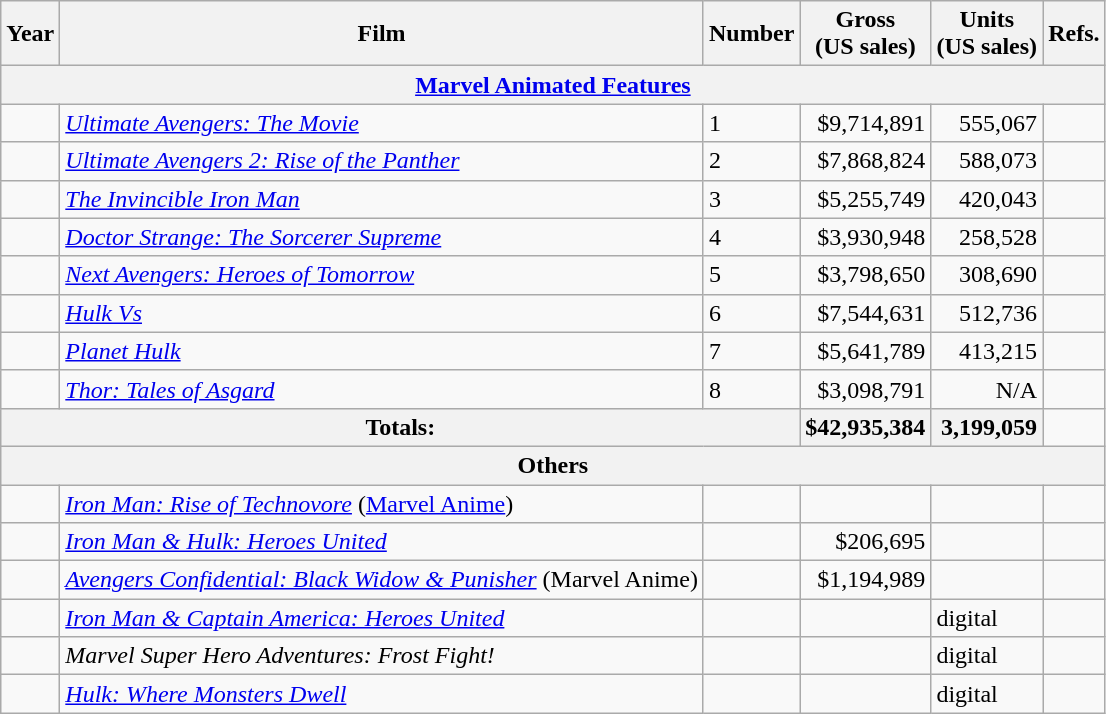<table class="wikitable sortable">
<tr>
<th>Year</th>
<th>Film</th>
<th>Number</th>
<th>Gross<br>(US sales)</th>
<th>Units<br>(US sales)</th>
<th class="sortable">Refs.<br></th>
</tr>
<tr>
<td colspan="6"  style="text-align:center; background:#f2f2f2;"><strong><a href='#'>Marvel Animated Features</a></strong></td>
</tr>
<tr>
<td></td>
<td><em><a href='#'>Ultimate Avengers: The Movie</a></em></td>
<td>1</td>
<td style="text-align:right;">$9,714,891</td>
<td style="text-align:right;">555,067</td>
<td style="text-align:center;"></td>
</tr>
<tr>
<td></td>
<td><em><a href='#'>Ultimate Avengers 2: Rise of the Panther</a></em></td>
<td>2</td>
<td style="text-align:right;">$7,868,824</td>
<td style="text-align:right;">588,073</td>
<td style="text-align:center;"></td>
</tr>
<tr>
<td></td>
<td><em><a href='#'>The Invincible Iron Man</a></em></td>
<td>3</td>
<td style="text-align:right;">$5,255,749</td>
<td style="text-align:right;">420,043</td>
<td style="text-align:center;"></td>
</tr>
<tr>
<td></td>
<td><em><a href='#'>Doctor Strange: The Sorcerer Supreme</a></em></td>
<td>4</td>
<td style="text-align:right;">$3,930,948</td>
<td style="text-align:right;">258,528</td>
<td style="text-align:center;"></td>
</tr>
<tr>
<td></td>
<td><em><a href='#'>Next Avengers: Heroes of Tomorrow</a></em></td>
<td>5</td>
<td style="text-align:right;">$3,798,650</td>
<td style="text-align:right;">308,690</td>
<td style="text-align:center;"></td>
</tr>
<tr>
<td></td>
<td><em><a href='#'>Hulk Vs</a></em></td>
<td>6</td>
<td style="text-align:right;">$7,544,631</td>
<td style="text-align:right;">512,736</td>
<td style="text-align:center;"></td>
</tr>
<tr>
<td></td>
<td><em><a href='#'>Planet Hulk</a></em></td>
<td>7</td>
<td style="text-align:right;">$5,641,789</td>
<td style="text-align:right;">413,215</td>
<td style="text-align:center;"></td>
</tr>
<tr>
<td></td>
<td><em><a href='#'>Thor: Tales of Asgard</a></em></td>
<td>8</td>
<td style="text-align:right;">$3,098,791</td>
<td style="text-align:right;">N/A</td>
<td style="text-align:center;"></td>
</tr>
<tr class="sortbottom">
<td colspan="3" style="text-align:center; background:#f2f2f2;"><strong>Totals:</strong></td>
<td style="text-align:right; background:#f2f2f2;"><strong>$42,935,384</strong></td>
<td style="text-align:right; background:#f2f2f2;"><strong>3,199,059</strong></td>
<td></td>
</tr>
<tr>
<td colspan="6"  style="text-align:center; background:#f2f2f2;"><strong>Others</strong></td>
</tr>
<tr>
<td></td>
<td><em><a href='#'>Iron Man: Rise of Technovore</a></em> (<a href='#'>Marvel Anime</a>)</td>
<td></td>
<td style="text-align:right;"></td>
<td style="text-align:right;"></td>
<td style="text-align:center;"></td>
</tr>
<tr>
<td></td>
<td><em><a href='#'>Iron Man & Hulk: Heroes United</a></em></td>
<td></td>
<td style="text-align:right;">$206,695</td>
<td style="text-align:right;"></td>
<td style="text-align:center;"></td>
</tr>
<tr>
<td></td>
<td><em><a href='#'>Avengers Confidential: Black Widow & Punisher</a></em> (Marvel Anime)</td>
<td></td>
<td style="text-align:right;">$1,194,989</td>
<td style="text-align:right;"></td>
<td style="text-align:center;"></td>
</tr>
<tr>
<td></td>
<td><em><a href='#'>Iron Man & Captain America: Heroes United</a></em></td>
<td></td>
<td style="text-align:right;"></td>
<td>digital</td>
<td style="text-align:center;"></td>
</tr>
<tr>
<td></td>
<td><em>Marvel Super Hero Adventures: Frost Fight!</em></td>
<td></td>
<td></td>
<td>digital</td>
<td style="text-align:center;"></td>
</tr>
<tr>
<td></td>
<td><em><a href='#'>Hulk: Where Monsters Dwell</a></em></td>
<td></td>
<td></td>
<td>digital</td>
<td style="text-align:center;"></td>
</tr>
</table>
